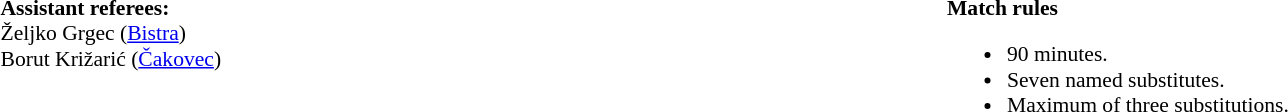<table style="width:100%; font-size:90%;">
<tr>
<td style="width:50%; vertical-align:top;"><br><strong>Assistant referees:</strong>
<br>Željko Grgec (<a href='#'>Bistra</a>)
<br>Borut Križarić (<a href='#'>Čakovec</a>)</td>
<td style="width:60%; vertical-align:top;"><br><strong>Match rules</strong><ul><li>90 minutes.</li><li>Seven named substitutes.</li><li>Maximum of three substitutions.</li></ul></td>
</tr>
</table>
